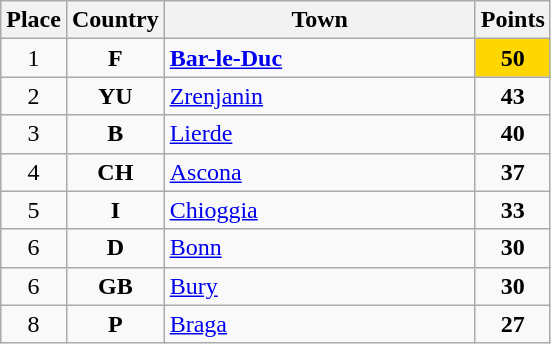<table class="wikitable">
<tr>
<th width="25">Place</th>
<th width="25">Country</th>
<th width="200">Town</th>
<th width="25">Points</th>
</tr>
<tr>
<td align="center">1</td>
<td align="center"><strong>F</strong></td>
<td align="left"><strong><a href='#'>Bar-le-Duc</a></strong></td>
<td align="center"; style="background-color:gold;"><strong>50</strong></td>
</tr>
<tr>
<td align="center">2</td>
<td align="center"><strong>YU</strong></td>
<td align="left"><a href='#'>Zrenjanin</a></td>
<td align="center"><strong>43</strong></td>
</tr>
<tr>
<td align="center">3</td>
<td align="center"><strong>B</strong></td>
<td align="left"><a href='#'>Lierde</a></td>
<td align="center"><strong>40</strong></td>
</tr>
<tr>
<td align="center">4</td>
<td align="center"><strong>CH</strong></td>
<td align="left"><a href='#'>Ascona</a></td>
<td align="center"><strong>37</strong></td>
</tr>
<tr>
<td align="center">5</td>
<td align="center"><strong>I</strong></td>
<td align="left"><a href='#'>Chioggia</a></td>
<td align="center"><strong>33</strong></td>
</tr>
<tr>
<td align="center">6</td>
<td align="center"><strong>D</strong></td>
<td align="left"><a href='#'>Bonn</a></td>
<td align="center"><strong>30</strong></td>
</tr>
<tr>
<td align="center">6</td>
<td align="center"><strong>GB</strong></td>
<td align="left"><a href='#'>Bury</a></td>
<td align="center"><strong>30</strong></td>
</tr>
<tr>
<td align="center">8</td>
<td align="center"><strong>P</strong></td>
<td align="left"><a href='#'>Braga</a></td>
<td align="center"><strong>27</strong></td>
</tr>
</table>
